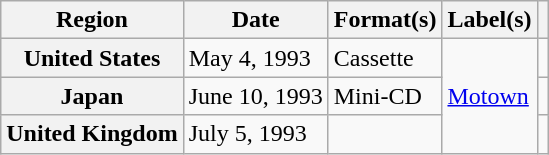<table class="wikitable plainrowheaders">
<tr>
<th scope="col">Region</th>
<th scope="col">Date</th>
<th scope="col">Format(s)</th>
<th scope="col">Label(s)</th>
<th scope="col"></th>
</tr>
<tr>
<th scope="row">United States</th>
<td>May 4, 1993</td>
<td>Cassette</td>
<td rowspan="3"><a href='#'>Motown</a></td>
<td></td>
</tr>
<tr>
<th scope="row">Japan</th>
<td>June 10, 1993</td>
<td>Mini-CD</td>
<td></td>
</tr>
<tr>
<th scope="row">United Kingdom</th>
<td>July 5, 1993</td>
<td></td>
<td></td>
</tr>
</table>
